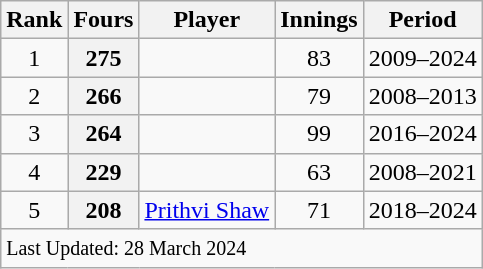<table class="wikitable">
<tr>
<th>Rank</th>
<th>Fours</th>
<th>Player</th>
<th>Innings</th>
<th>Period</th>
</tr>
<tr>
<td align=center>1</td>
<th scope=row style=text-align:center;>275</th>
<td></td>
<td align=center>83</td>
<td>2009–2024</td>
</tr>
<tr>
<td align=center>2</td>
<th scope=row style=text-align:center;>266</th>
<td></td>
<td align=center>79</td>
<td>2008–2013</td>
</tr>
<tr>
<td align=center>3</td>
<th scope=row style=text-align:center;>264</th>
<td></td>
<td align=center>99</td>
<td>2016–2024</td>
</tr>
<tr>
<td align=center>4</td>
<th scope=row style=text-align:center;>229</th>
<td></td>
<td align=center>63</td>
<td>2008–2021</td>
</tr>
<tr>
<td align=center>5</td>
<th scope=row style=text-align:center;>208</th>
<td><a href='#'>Prithvi Shaw</a></td>
<td align=center>71</td>
<td>2018–2024</td>
</tr>
<tr>
<td colspan=6><small>Last Updated: 28 March 2024</small></td>
</tr>
</table>
